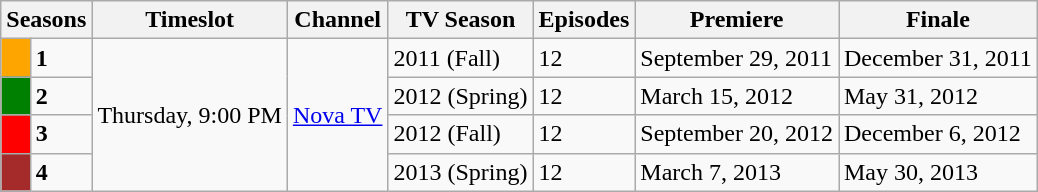<table class="wikitable">
<tr>
<th colspan="2">Seasons</th>
<th>Timeslot</th>
<th>Channel</th>
<th>TV Season</th>
<th>Episodes</th>
<th>Premiere</th>
<th>Finale</th>
</tr>
<tr>
<td bgcolor="orange" 1 height="10px"></td>
<td><strong>1</strong></td>
<td rowspan="4">Thursday, 9:00 PM</td>
<td rowspan="4"><a href='#'>Nova TV</a></td>
<td>2011 (Fall)</td>
<td>12</td>
<td>September 29, 2011</td>
<td>December 31, 2011</td>
</tr>
<tr>
<td bgcolor="green" 1 height="10px"></td>
<td><strong>2</strong></td>
<td>2012 (Spring)</td>
<td>12</td>
<td>March 15, 2012</td>
<td>May 31, 2012</td>
</tr>
<tr>
<td bgcolor="red" 1 height="10px"></td>
<td><strong>3</strong></td>
<td>2012 (Fall)</td>
<td>12</td>
<td>September 20, 2012</td>
<td>December 6, 2012</td>
</tr>
<tr>
<td bgcolor="brown" 1 height="10px"></td>
<td><strong>4</strong></td>
<td>2013 (Spring)</td>
<td>12</td>
<td>March 7, 2013</td>
<td>May 30, 2013</td>
</tr>
</table>
